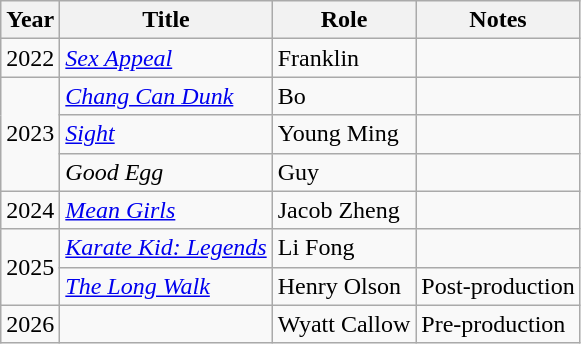<table class="wikitable sortable">
<tr>
<th>Year</th>
<th>Title</th>
<th>Role</th>
<th class="unsortable">Notes</th>
</tr>
<tr>
<td>2022</td>
<td><em><a href='#'>Sex Appeal</a></em></td>
<td>Franklin</td>
<td></td>
</tr>
<tr>
<td rowspan="3">2023</td>
<td><em><a href='#'>Chang Can Dunk</a></em></td>
<td>Bo</td>
<td></td>
</tr>
<tr>
<td><em><a href='#'>Sight</a></em></td>
<td>Young Ming</td>
<td></td>
</tr>
<tr>
<td><em>Good Egg</em></td>
<td>Guy</td>
<td></td>
</tr>
<tr>
<td>2024</td>
<td><em><a href='#'>Mean Girls</a></em></td>
<td>Jacob Zheng</td>
<td></td>
</tr>
<tr>
<td rowspan="2">2025</td>
<td><em><a href='#'>Karate Kid: Legends</a></em></td>
<td>Li Fong</td>
<td></td>
</tr>
<tr>
<td><em><a href='#'>The Long Walk</a></em></td>
<td>Henry Olson</td>
<td>Post-production</td>
</tr>
<tr>
<td>2026</td>
<td></td>
<td>Wyatt Callow</td>
<td>Pre-production</td>
</tr>
</table>
